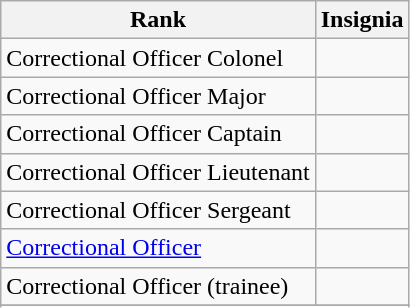<table border="5" cellspacing="5" cellpadding="5" style="border-collapse:collapse;" class="wikitable">
<tr>
<th>Rank</th>
<th>Insignia</th>
</tr>
<tr>
<td>Correctional Officer Colonel</td>
<td></td>
</tr>
<tr>
<td>Correctional Officer Major</td>
<td></td>
</tr>
<tr>
<td>Correctional Officer Captain</td>
<td></td>
</tr>
<tr>
<td>Correctional Officer Lieutenant</td>
<td></td>
</tr>
<tr>
<td>Correctional Officer Sergeant</td>
<td></td>
</tr>
<tr>
<td><a href='#'>Correctional Officer</a></td>
<td></td>
</tr>
<tr>
<td>Correctional Officer (trainee)</td>
<td></td>
</tr>
<tr>
</tr>
<tr>
</tr>
</table>
